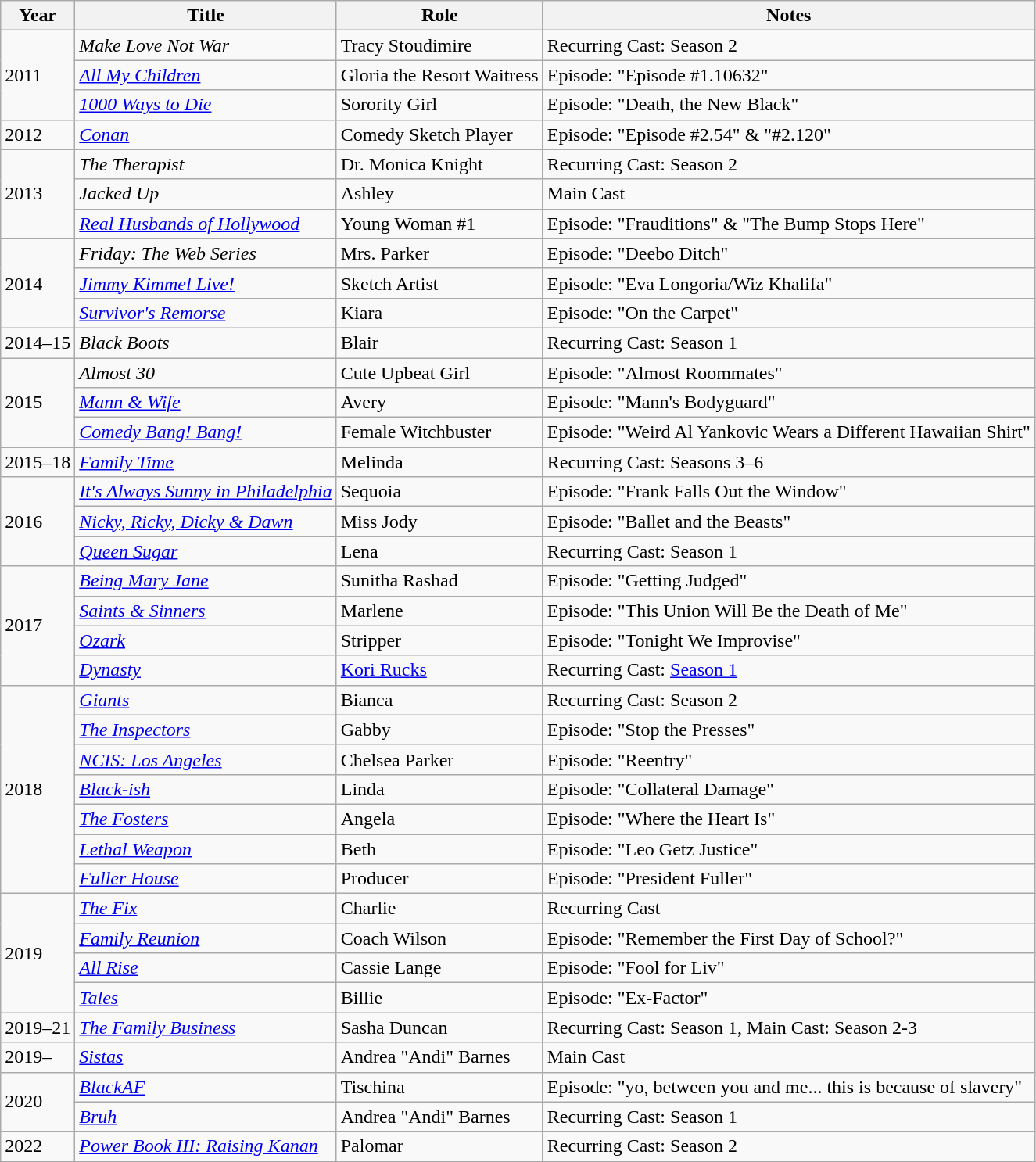<table class="wikitable sortable">
<tr>
<th>Year</th>
<th>Title</th>
<th>Role</th>
<th>Notes</th>
</tr>
<tr>
<td rowspan=3>2011</td>
<td><em>Make Love Not War</em></td>
<td>Tracy Stoudimire</td>
<td>Recurring Cast: Season 2</td>
</tr>
<tr>
<td><em><a href='#'>All My Children</a></em></td>
<td>Gloria the Resort Waitress</td>
<td>Episode: "Episode #1.10632"</td>
</tr>
<tr>
<td><em><a href='#'>1000 Ways to Die</a></em></td>
<td>Sorority Girl</td>
<td>Episode: "Death, the New Black"</td>
</tr>
<tr>
<td>2012</td>
<td><em><a href='#'>Conan</a></em></td>
<td>Comedy Sketch Player</td>
<td>Episode: "Episode #2.54" & "#2.120"</td>
</tr>
<tr>
<td rowspan=3>2013</td>
<td><em>The Therapist</em></td>
<td>Dr. Monica Knight</td>
<td>Recurring Cast: Season 2</td>
</tr>
<tr>
<td><em>Jacked Up</em></td>
<td>Ashley</td>
<td>Main Cast</td>
</tr>
<tr>
<td><em><a href='#'>Real Husbands of Hollywood</a></em></td>
<td>Young Woman #1</td>
<td>Episode: "Frauditions" & "The Bump Stops Here"</td>
</tr>
<tr>
<td rowspan=3>2014</td>
<td><em>Friday: The Web Series</em></td>
<td>Mrs. Parker</td>
<td>Episode: "Deebo Ditch"</td>
</tr>
<tr>
<td><em><a href='#'>Jimmy Kimmel Live!</a></em></td>
<td>Sketch Artist</td>
<td>Episode: "Eva Longoria/Wiz Khalifa"</td>
</tr>
<tr>
<td><em><a href='#'>Survivor's Remorse</a></em></td>
<td>Kiara</td>
<td>Episode: "On the Carpet"</td>
</tr>
<tr>
<td>2014–15</td>
<td><em>Black Boots</em></td>
<td>Blair</td>
<td>Recurring Cast: Season 1</td>
</tr>
<tr>
<td rowspan=3>2015</td>
<td><em>Almost 30</em></td>
<td>Cute Upbeat Girl</td>
<td>Episode: "Almost Roommates"</td>
</tr>
<tr>
<td><em><a href='#'>Mann & Wife</a></em></td>
<td>Avery</td>
<td>Episode: "Mann's Bodyguard"</td>
</tr>
<tr>
<td><em><a href='#'>Comedy Bang! Bang!</a></em></td>
<td>Female Witchbuster</td>
<td>Episode: "Weird Al Yankovic Wears a Different Hawaiian Shirt"</td>
</tr>
<tr>
<td>2015–18</td>
<td><em><a href='#'>Family Time</a></em></td>
<td>Melinda</td>
<td>Recurring Cast: Seasons 3–6</td>
</tr>
<tr>
<td rowspan=3>2016</td>
<td><em><a href='#'>It's Always Sunny in Philadelphia</a></em></td>
<td>Sequoia</td>
<td>Episode: "Frank Falls Out the Window"</td>
</tr>
<tr>
<td><em><a href='#'>Nicky, Ricky, Dicky & Dawn</a></em></td>
<td>Miss Jody</td>
<td>Episode: "Ballet and the Beasts"</td>
</tr>
<tr>
<td><em><a href='#'>Queen Sugar</a></em></td>
<td>Lena</td>
<td>Recurring Cast: Season 1</td>
</tr>
<tr>
<td rowspan=4>2017</td>
<td><em><a href='#'>Being Mary Jane</a></em></td>
<td>Sunitha Rashad</td>
<td>Episode: "Getting Judged"</td>
</tr>
<tr>
<td><em><a href='#'>Saints & Sinners</a></em></td>
<td>Marlene</td>
<td>Episode: "This Union Will Be the Death of Me"</td>
</tr>
<tr>
<td><em><a href='#'>Ozark</a></em></td>
<td>Stripper</td>
<td>Episode: "Tonight We Improvise"</td>
</tr>
<tr>
<td><em><a href='#'>Dynasty</a></em></td>
<td><a href='#'>Kori Rucks</a></td>
<td>Recurring Cast: <a href='#'>Season 1</a></td>
</tr>
<tr>
<td rowspan=7>2018</td>
<td><em><a href='#'>Giants</a></em></td>
<td>Bianca</td>
<td>Recurring Cast: Season 2</td>
</tr>
<tr>
<td><em><a href='#'>The Inspectors</a></em></td>
<td>Gabby</td>
<td>Episode: "Stop the Presses"</td>
</tr>
<tr>
<td><em><a href='#'>NCIS: Los Angeles</a></em></td>
<td>Chelsea Parker</td>
<td>Episode: "Reentry"</td>
</tr>
<tr>
<td><em><a href='#'>Black-ish</a></em></td>
<td>Linda</td>
<td>Episode: "Collateral Damage"</td>
</tr>
<tr>
<td><em><a href='#'>The Fosters</a></em></td>
<td>Angela</td>
<td>Episode: "Where the Heart Is"</td>
</tr>
<tr>
<td><em><a href='#'>Lethal Weapon</a></em></td>
<td>Beth</td>
<td>Episode: "Leo Getz Justice"</td>
</tr>
<tr>
<td><em><a href='#'>Fuller House</a></em></td>
<td>Producer</td>
<td>Episode: "President Fuller"</td>
</tr>
<tr>
<td rowspan=4>2019</td>
<td><em><a href='#'>The Fix</a></em></td>
<td>Charlie</td>
<td>Recurring Cast</td>
</tr>
<tr>
<td><em><a href='#'>Family Reunion</a></em></td>
<td>Coach Wilson</td>
<td>Episode: "Remember the First Day of School?"</td>
</tr>
<tr>
<td><em><a href='#'>All Rise</a></em></td>
<td>Cassie Lange</td>
<td>Episode: "Fool for Liv"</td>
</tr>
<tr>
<td><em><a href='#'>Tales</a></em></td>
<td>Billie</td>
<td>Episode: "Ex-Factor"</td>
</tr>
<tr>
<td>2019–21</td>
<td><em><a href='#'>The Family Business</a></em></td>
<td>Sasha Duncan</td>
<td>Recurring Cast: Season 1, Main Cast: Season 2-3</td>
</tr>
<tr>
<td>2019–</td>
<td><em><a href='#'>Sistas</a></em></td>
<td>Andrea "Andi" Barnes</td>
<td>Main Cast</td>
</tr>
<tr>
<td rowspan=2>2020</td>
<td><em><a href='#'>BlackAF</a></em></td>
<td>Tischina</td>
<td>Episode: "yo, between you and me... this is because of slavery"</td>
</tr>
<tr>
<td><em><a href='#'>Bruh</a></em></td>
<td>Andrea "Andi" Barnes</td>
<td>Recurring Cast: Season 1</td>
</tr>
<tr>
<td>2022</td>
<td><em><a href='#'>Power Book III: Raising Kanan</a></em></td>
<td>Palomar</td>
<td>Recurring Cast: Season 2</td>
</tr>
</table>
